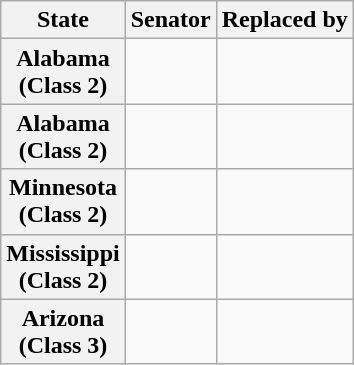<table class="wikitable sortable plainrowheaders">
<tr>
<th scope="col">State</th>
<th scope="col">Senator</th>
<th scope="col">Replaced by</th>
</tr>
<tr>
<th>Alabama<br>(Class 2)</th>
<td></td>
<td></td>
</tr>
<tr>
<th>Alabama<br>(Class 2)</th>
<td></td>
<td></td>
</tr>
<tr>
<th>Minnesota<br>(Class 2)</th>
<td></td>
<td></td>
</tr>
<tr>
<th>Mississippi<br>(Class 2)</th>
<td></td>
<td></td>
</tr>
<tr>
<th>Arizona<br>(Class 3)</th>
<td></td>
<td></td>
</tr>
</table>
